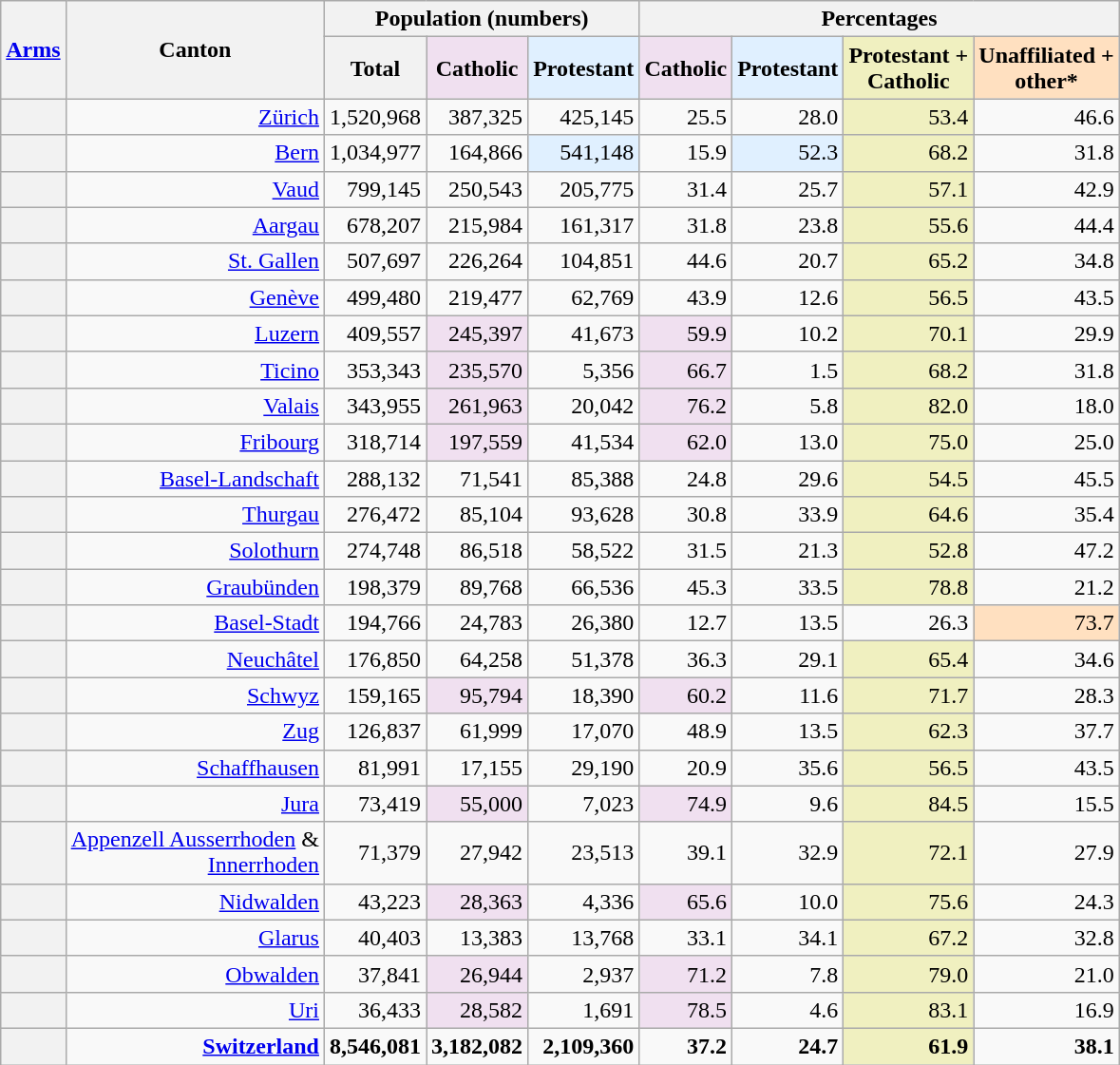<table class="wikitable sortable col1left col2left" style="text-align:right;">
<tr>
<th class=unsortable rowspan=2><a href='#'>Arms</a></th>
<th rowspan=2>Canton</th>
<th colspan=3>Population (numbers)</th>
<th colspan=4>Percentages</th>
</tr>
<tr>
<th>Total</th>
<th style="background:#F0E0F0;">Catholic</th>
<th style="background:#E0F0FF;">Protestant</th>
<th style="background:#F0E0F0;">Catholic</th>
<th style="background:#E0F0FF;">Protestant</th>
<th style="background:#F0F0C0;">Protestant +<br>Catholic</th>
<th style="background:#FFE0C0;">Unaffiliated +<br>other<strong>*</strong></th>
</tr>
<tr>
<th></th>
<td><a href='#'>Zürich</a></td>
<td>1,520,968</td>
<td>387,325</td>
<td>425,145</td>
<td>25.5</td>
<td>28.0</td>
<td style="background:#F0F0C0;">53.4</td>
<td>46.6</td>
</tr>
<tr>
<th></th>
<td><a href='#'>Bern</a></td>
<td>1,034,977</td>
<td>164,866</td>
<td style="background:#E0F0FF;">541,148</td>
<td>15.9</td>
<td style="background:#E0F0FF;">52.3</td>
<td style="background:#F0F0C0;">68.2</td>
<td>31.8</td>
</tr>
<tr>
<th></th>
<td><a href='#'>Vaud</a></td>
<td>799,145</td>
<td>250,543</td>
<td>205,775</td>
<td>31.4</td>
<td>25.7</td>
<td style="background:#F0F0C0;">57.1</td>
<td>42.9</td>
</tr>
<tr>
<th></th>
<td><a href='#'>Aargau</a></td>
<td>678,207</td>
<td>215,984</td>
<td>161,317</td>
<td>31.8</td>
<td>23.8</td>
<td style="background:#F0F0C0;">55.6</td>
<td>44.4</td>
</tr>
<tr>
<th></th>
<td><a href='#'>St. Gallen</a></td>
<td>507,697</td>
<td>226,264</td>
<td>104,851</td>
<td>44.6</td>
<td>20.7</td>
<td style="background:#F0F0C0;">65.2</td>
<td>34.8</td>
</tr>
<tr>
<th></th>
<td><a href='#'>Genève</a></td>
<td>499,480</td>
<td>219,477</td>
<td>62,769</td>
<td>43.9</td>
<td>12.6</td>
<td style="background:#F0F0C0;">56.5</td>
<td>43.5</td>
</tr>
<tr>
<th></th>
<td><a href='#'>Luzern</a></td>
<td>409,557</td>
<td style="background:#F0E0F0;">245,397</td>
<td>41,673</td>
<td style="background:#F0E0F0;">59.9</td>
<td>10.2</td>
<td style="background:#F0F0C0;">70.1</td>
<td>29.9</td>
</tr>
<tr>
<th></th>
<td><a href='#'>Ticino</a></td>
<td>353,343</td>
<td style="background:#F0E0F0;">235,570</td>
<td>5,356</td>
<td style="background:#F0E0F0;">66.7</td>
<td>1.5</td>
<td style="background:#F0F0C0;">68.2</td>
<td>31.8</td>
</tr>
<tr>
<th></th>
<td><a href='#'>Valais</a></td>
<td>343,955</td>
<td style="background:#F0E0F0;">261,963</td>
<td>20,042</td>
<td style="background:#F0E0F0;">76.2</td>
<td>5.8</td>
<td style="background:#F0F0C0;">82.0</td>
<td>18.0</td>
</tr>
<tr>
<th></th>
<td><a href='#'>Fribourg</a></td>
<td>318,714</td>
<td style="background:#F0E0F0;">197,559</td>
<td>41,534</td>
<td style="background:#F0E0F0;">62.0</td>
<td>13.0</td>
<td style="background:#F0F0C0;">75.0</td>
<td>25.0</td>
</tr>
<tr>
<th></th>
<td><a href='#'>Basel-Landschaft</a></td>
<td>288,132</td>
<td>71,541</td>
<td>85,388</td>
<td>24.8</td>
<td>29.6</td>
<td style="background:#F0F0C0;">54.5</td>
<td>45.5</td>
</tr>
<tr>
<th></th>
<td><a href='#'>Thurgau</a></td>
<td>276,472</td>
<td>85,104</td>
<td>93,628</td>
<td>30.8</td>
<td>33.9</td>
<td style="background:#F0F0C0;">64.6</td>
<td>35.4</td>
</tr>
<tr>
<th></th>
<td><a href='#'>Solothurn</a></td>
<td>274,748</td>
<td>86,518</td>
<td>58,522</td>
<td>31.5</td>
<td>21.3</td>
<td style="background:#F0F0C0;">52.8</td>
<td>47.2</td>
</tr>
<tr>
<th></th>
<td><a href='#'>Graubünden</a></td>
<td>198,379</td>
<td>89,768</td>
<td>66,536</td>
<td>45.3</td>
<td>33.5</td>
<td style="background:#F0F0C0;">78.8</td>
<td>21.2</td>
</tr>
<tr>
<th></th>
<td><a href='#'>Basel-Stadt</a></td>
<td>194,766</td>
<td>24,783</td>
<td>26,380</td>
<td>12.7</td>
<td>13.5</td>
<td>26.3</td>
<td style="background:#FFE0C0;">73.7</td>
</tr>
<tr>
<th></th>
<td><a href='#'>Neuchâtel</a></td>
<td>176,850</td>
<td>64,258</td>
<td>51,378</td>
<td>36.3</td>
<td>29.1</td>
<td style="background:#F0F0C0;">65.4</td>
<td>34.6</td>
</tr>
<tr>
<th></th>
<td><a href='#'>Schwyz</a></td>
<td>159,165</td>
<td style="background:#F0E0F0;">95,794</td>
<td>18,390</td>
<td style="background:#F0E0F0;">60.2</td>
<td>11.6</td>
<td style="background:#F0F0C0;">71.7</td>
<td>28.3</td>
</tr>
<tr>
<th></th>
<td><a href='#'>Zug</a></td>
<td>126,837</td>
<td>61,999</td>
<td>17,070</td>
<td>48.9</td>
<td>13.5</td>
<td style="background:#F0F0C0;">62.3</td>
<td>37.7</td>
</tr>
<tr>
<th></th>
<td><a href='#'>Schaffhausen</a></td>
<td>81,991</td>
<td>17,155</td>
<td>29,190</td>
<td>20.9</td>
<td>35.6</td>
<td style="background:#F0F0C0;">56.5</td>
<td>43.5</td>
</tr>
<tr>
<th></th>
<td><a href='#'>Jura</a></td>
<td>73,419</td>
<td style="background:#F0E0F0;">55,000</td>
<td>7,023</td>
<td style="background:#F0E0F0;">74.9</td>
<td>9.6</td>
<td style="background:#F0F0C0;">84.5</td>
<td>15.5</td>
</tr>
<tr>
<th> </th>
<td><a href='#'>Appenzell Ausserrhoden</a> &<br><a href='#'>Innerrhoden</a></td>
<td>71,379</td>
<td>27,942</td>
<td>23,513</td>
<td>39.1</td>
<td>32.9</td>
<td style="background:#F0F0C0;">72.1</td>
<td>27.9</td>
</tr>
<tr>
<th></th>
<td><a href='#'>Nidwalden</a></td>
<td>43,223</td>
<td style="background:#F0E0F0;">28,363</td>
<td>4,336</td>
<td style="background:#F0E0F0;">65.6</td>
<td>10.0</td>
<td style="background:#F0F0C0;">75.6</td>
<td>24.3</td>
</tr>
<tr>
<th></th>
<td><a href='#'>Glarus</a></td>
<td>40,403</td>
<td>13,383</td>
<td>13,768</td>
<td>33.1</td>
<td>34.1</td>
<td style="background:#F0F0C0;">67.2</td>
<td>32.8</td>
</tr>
<tr>
<th></th>
<td><a href='#'>Obwalden</a></td>
<td>37,841</td>
<td style="background:#F0E0F0;">26,944</td>
<td>2,937</td>
<td style="background:#F0E0F0;">71.2</td>
<td>7.8</td>
<td style="background:#F0F0C0;">79.0</td>
<td>21.0</td>
</tr>
<tr>
<th></th>
<td><a href='#'>Uri</a></td>
<td>36,433</td>
<td style="background:#F0E0F0;">28,582</td>
<td>1,691</td>
<td style="background:#F0E0F0;">78.5</td>
<td>4.6</td>
<td style="background:#F0F0C0;">83.1</td>
<td>16.9</td>
</tr>
<tr>
<th></th>
<td><strong><a href='#'>Switzerland</a></strong></td>
<td><strong>8,546,081</strong></td>
<td><strong>3,182,082</strong></td>
<td><strong>2,109,360</strong></td>
<td><strong>37.2</strong></td>
<td><strong>24.7</strong></td>
<td style="background:#F0F0C0;"><strong>61.9</strong></td>
<td><strong>38.1</strong></td>
</tr>
</table>
